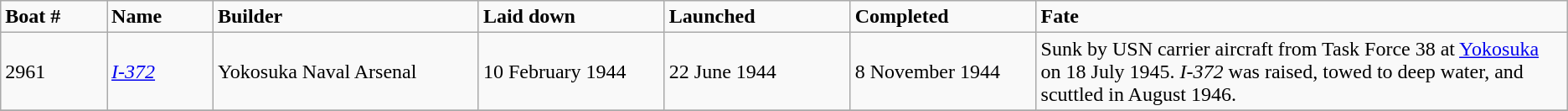<table class="wikitable">
<tr>
<td width="4%"><strong>Boat #</strong></td>
<td width="4%"><strong>Name</strong></td>
<td width="10%"><strong>Builder</strong></td>
<td width="7%" bgcolor=><strong>Laid down</strong></td>
<td width="7%" bgcolor=><strong>Launched</strong></td>
<td width="7%" bgcolor=><strong>Completed</strong></td>
<td width="20%" bgcolor=><strong>Fate</strong></td>
</tr>
<tr>
<td>2961</td>
<td><em><a href='#'>I-372</a></em></td>
<td>Yokosuka Naval Arsenal</td>
<td>10 February 1944</td>
<td>22 June 1944</td>
<td>8 November 1944</td>
<td>Sunk by USN carrier aircraft from Task Force 38 at <a href='#'>Yokosuka</a> on 18 July 1945. <em>I-372</em> was raised, towed to deep water, and scuttled in August 1946.</td>
</tr>
<tr>
</tr>
</table>
